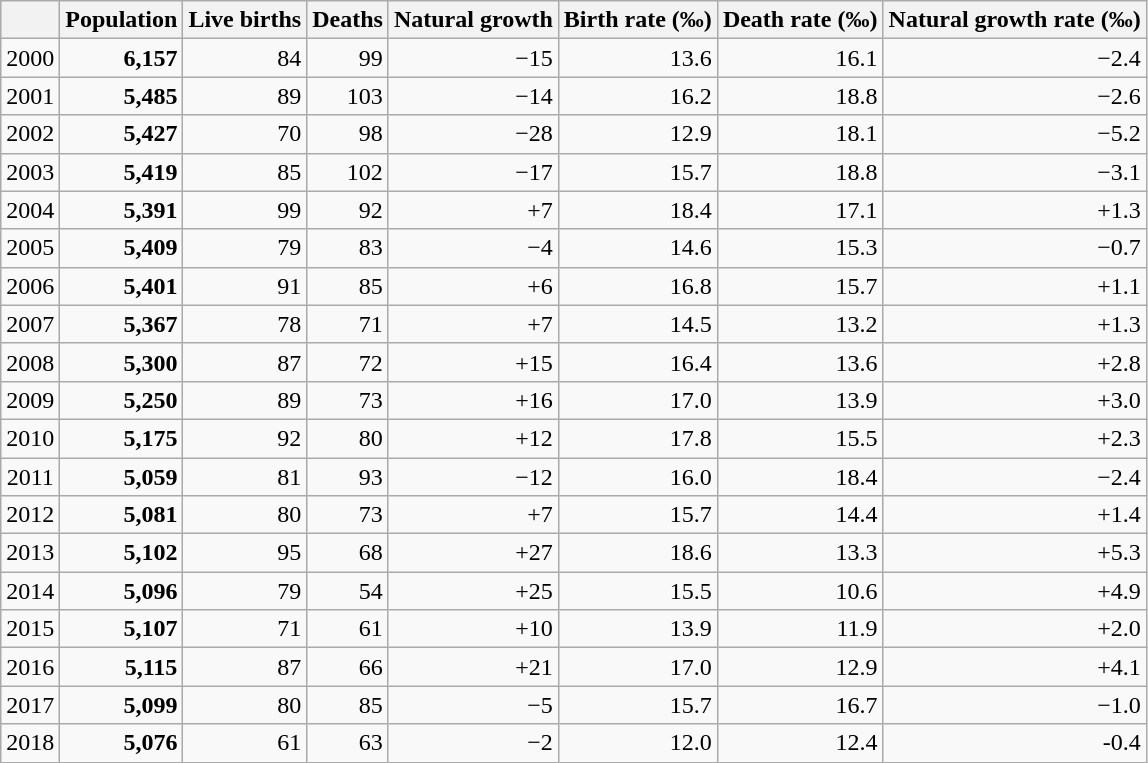<table class="wikitable sortable"  style="text-align:right;">
<tr>
<th></th>
<th>Population</th>
<th>Live births</th>
<th>Deaths</th>
<th>Natural growth</th>
<th>Birth rate (‰)</th>
<th>Death rate (‰)</th>
<th>Natural growth rate (‰)</th>
</tr>
<tr>
<td style="text-align:center;">2000</td>
<td><strong>6,157</strong></td>
<td>84</td>
<td>99</td>
<td>−15</td>
<td>13.6</td>
<td>16.1</td>
<td>−2.4</td>
</tr>
<tr>
<td style="text-align:center;">2001</td>
<td><strong>5,485 </strong></td>
<td>89</td>
<td>103</td>
<td>−14</td>
<td>16.2</td>
<td>18.8</td>
<td>−2.6</td>
</tr>
<tr>
<td style="text-align:center;">2002</td>
<td><strong>5,427</strong></td>
<td>70</td>
<td>98</td>
<td>−28</td>
<td>12.9</td>
<td>18.1</td>
<td>−5.2</td>
</tr>
<tr>
<td style="text-align:center;">2003</td>
<td><strong>5,419 </strong></td>
<td>85</td>
<td>102</td>
<td>−17</td>
<td>15.7</td>
<td>18.8</td>
<td>−3.1</td>
</tr>
<tr>
<td style="text-align:center;">2004</td>
<td><strong>5,391</strong></td>
<td>99</td>
<td>92</td>
<td>+7</td>
<td>18.4</td>
<td>17.1</td>
<td>+1.3</td>
</tr>
<tr>
<td style="text-align:center;">2005</td>
<td><strong>5,409</strong></td>
<td>79</td>
<td>83</td>
<td>−4</td>
<td>14.6</td>
<td>15.3</td>
<td>−0.7</td>
</tr>
<tr>
<td style="text-align:center;">2006</td>
<td><strong>5,401 </strong></td>
<td>91</td>
<td>85</td>
<td>+6</td>
<td>16.8</td>
<td>15.7</td>
<td>+1.1</td>
</tr>
<tr>
<td style="text-align:center;">2007</td>
<td><strong>5,367 </strong></td>
<td>78</td>
<td>71</td>
<td>+7</td>
<td>14.5</td>
<td>13.2</td>
<td>+1.3</td>
</tr>
<tr>
<td style="text-align:center;">2008</td>
<td><strong>5,300</strong></td>
<td>87</td>
<td>72</td>
<td>+15</td>
<td>16.4</td>
<td>13.6</td>
<td>+2.8</td>
</tr>
<tr>
<td style="text-align:center;">2009</td>
<td><strong>5,250 </strong></td>
<td>89</td>
<td>73</td>
<td>+16</td>
<td>17.0</td>
<td>13.9</td>
<td>+3.0</td>
</tr>
<tr>
<td style="text-align:center;">2010</td>
<td><strong>5,175 </strong></td>
<td>92</td>
<td>80</td>
<td>+12</td>
<td>17.8</td>
<td>15.5</td>
<td>+2.3</td>
</tr>
<tr>
<td style="text-align:center;">2011</td>
<td><strong>5,059 </strong></td>
<td>81</td>
<td>93</td>
<td>−12</td>
<td>16.0</td>
<td>18.4</td>
<td>−2.4</td>
</tr>
<tr>
<td style="text-align:center;">2012</td>
<td><strong>5,081</strong></td>
<td>80</td>
<td>73</td>
<td>+7</td>
<td>15.7</td>
<td>14.4</td>
<td>+1.4</td>
</tr>
<tr>
<td style="text-align:center;">2013</td>
<td><strong>5,102</strong></td>
<td>95</td>
<td>68</td>
<td>+27</td>
<td>18.6</td>
<td>13.3</td>
<td>+5.3</td>
</tr>
<tr>
<td style="text-align:center;">2014</td>
<td><strong>5,096 </strong></td>
<td>79</td>
<td>54</td>
<td>+25</td>
<td>15.5</td>
<td>10.6</td>
<td>+4.9</td>
</tr>
<tr>
<td style="text-align:center;">2015</td>
<td><strong>5,107 </strong></td>
<td>71</td>
<td>61</td>
<td>+10</td>
<td>13.9</td>
<td>11.9</td>
<td>+2.0</td>
</tr>
<tr>
<td style="text-align:center;">2016</td>
<td><strong>5,115 </strong></td>
<td>87</td>
<td>66</td>
<td>+21</td>
<td>17.0</td>
<td>12.9</td>
<td>+4.1</td>
</tr>
<tr>
<td style="text-align:center;">2017</td>
<td><strong>5,099 </strong></td>
<td>80</td>
<td>85</td>
<td>−5</td>
<td>15.7</td>
<td>16.7</td>
<td>−1.0</td>
</tr>
<tr>
<td style="text-align:center;">2018</td>
<td><strong>5,076 </strong></td>
<td>61</td>
<td>63</td>
<td>−2</td>
<td>12.0</td>
<td>12.4</td>
<td>-0.4</td>
</tr>
</table>
